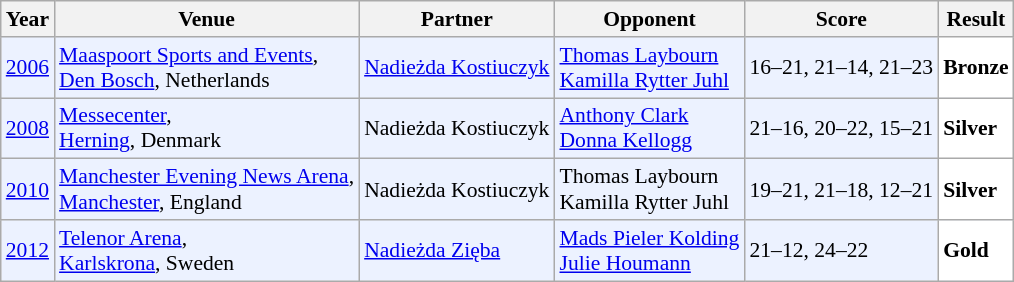<table class="sortable wikitable" style="font-size: 90%;">
<tr>
<th>Year</th>
<th>Venue</th>
<th>Partner</th>
<th>Opponent</th>
<th>Score</th>
<th>Result</th>
</tr>
<tr style="background:#ECF2FF">
<td align="center"><a href='#'>2006</a></td>
<td align="left"><a href='#'>Maaspoort Sports and Events</a>,<br><a href='#'>Den Bosch</a>, Netherlands</td>
<td align="left"> <a href='#'>Nadieżda Kostiuczyk</a></td>
<td align="left"> <a href='#'>Thomas Laybourn</a><br> <a href='#'>Kamilla Rytter Juhl</a></td>
<td align="left">16–21, 21–14, 21–23</td>
<td style="text-align:left; background:white"> <strong>Bronze</strong></td>
</tr>
<tr style="background:#ECF2FF">
<td align="center"><a href='#'>2008</a></td>
<td align="left"><a href='#'>Messecenter</a>,<br><a href='#'>Herning</a>, Denmark</td>
<td align="left"> Nadieżda Kostiuczyk</td>
<td align="left"> <a href='#'>Anthony Clark</a><br> <a href='#'>Donna Kellogg</a></td>
<td align="left">21–16, 20–22, 15–21</td>
<td style="text-align:left; background:white"> <strong>Silver</strong></td>
</tr>
<tr style="background:#ECF2FF">
<td align="center"><a href='#'>2010</a></td>
<td align="left"><a href='#'>Manchester Evening News Arena</a>,<br><a href='#'>Manchester</a>, England</td>
<td align="left"> Nadieżda Kostiuczyk</td>
<td align="left"> Thomas Laybourn<br> Kamilla Rytter Juhl</td>
<td align="left">19–21, 21–18, 12–21</td>
<td style="text-align:left; background:white"> <strong>Silver</strong></td>
</tr>
<tr style="background:#ECF2FF">
<td align="center"><a href='#'>2012</a></td>
<td align="left"><a href='#'>Telenor Arena</a>,<br><a href='#'>Karlskrona</a>, Sweden</td>
<td align="left"> <a href='#'>Nadieżda Zięba</a></td>
<td align="left"> <a href='#'>Mads Pieler Kolding</a><br> <a href='#'>Julie Houmann</a></td>
<td align="left">21–12, 24–22</td>
<td style="text-align:left; background:white"> <strong>Gold</strong></td>
</tr>
</table>
